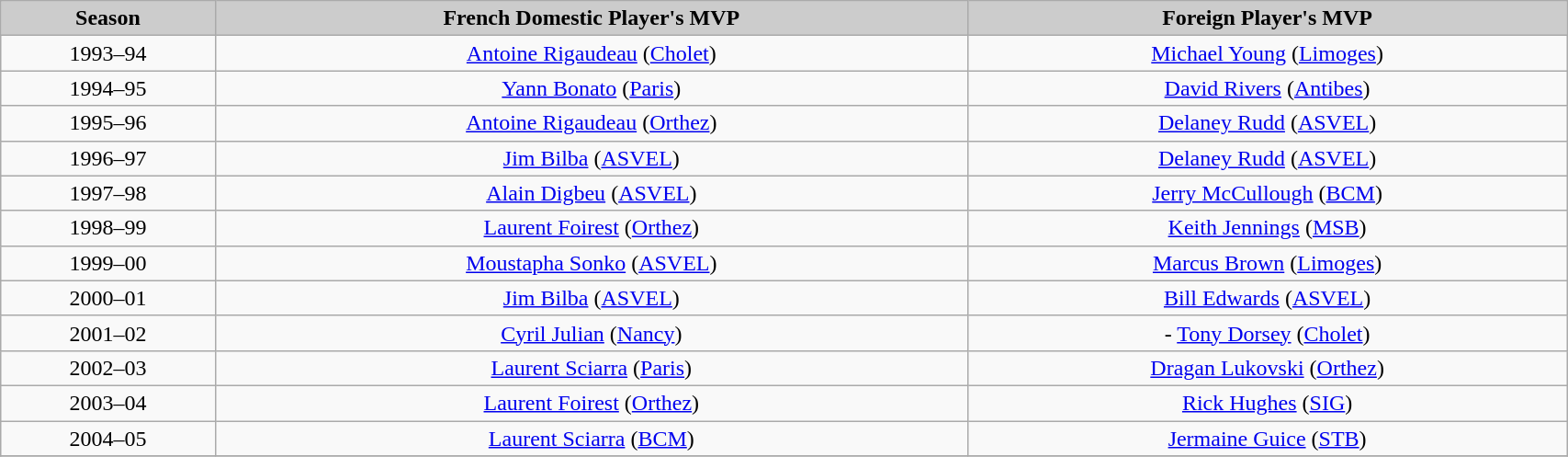<table class="wikitable alternance centre" style="width:90%;text-align:center">
<tr>
<th scope="col" style="background:#CCCCCC">Season</th>
<th scope="col" style="background:#CCCCCC"> French Domestic Player's MVP</th>
<th scope="col" style="background:#CCCCCC">Foreign Player's MVP</th>
</tr>
<tr ---->
<td>1993–94</td>
<td align=center> <a href='#'>Antoine Rigaudeau</a> (<a href='#'>Cholet</a>)</td>
<td style="text-align:center;"> <a href='#'>Michael Young</a> (<a href='#'>Limoges</a>)</td>
</tr>
<tr>
<td>1994–95</td>
<td align=center> <a href='#'>Yann Bonato</a> (<a href='#'>Paris</a>)</td>
<td style="text-align:center;"> <a href='#'>David Rivers</a> (<a href='#'>Antibes</a>)</td>
</tr>
<tr ---->
<td>1995–96</td>
<td align=center> <a href='#'>Antoine Rigaudeau</a> (<a href='#'>Orthez</a>)</td>
<td style="text-align:center;"> <a href='#'>Delaney Rudd</a> (<a href='#'>ASVEL</a>)</td>
</tr>
<tr>
<td>1996–97</td>
<td align=center> <a href='#'>Jim Bilba</a> (<a href='#'>ASVEL</a>)</td>
<td style="text-align:center;"> <a href='#'>Delaney Rudd</a> (<a href='#'>ASVEL</a>)</td>
</tr>
<tr ---->
<td>1997–98</td>
<td align=center> <a href='#'>Alain Digbeu</a> (<a href='#'>ASVEL</a>)</td>
<td style="text-align:center;"> <a href='#'>Jerry McCullough</a> (<a href='#'>BCM</a>)</td>
</tr>
<tr>
<td>1998–99</td>
<td align=center> <a href='#'>Laurent Foirest</a> (<a href='#'>Orthez</a>)</td>
<td style="text-align:center;"> <a href='#'>Keith Jennings</a> (<a href='#'>MSB</a>)</td>
</tr>
<tr ---->
<td>1999–00</td>
<td align=center> <a href='#'>Moustapha Sonko</a> (<a href='#'>ASVEL</a>)</td>
<td style="text-align:center;"> <a href='#'>Marcus Brown</a> (<a href='#'>Limoges</a>)</td>
</tr>
<tr>
<td>2000–01</td>
<td align=center> <a href='#'>Jim Bilba</a> (<a href='#'>ASVEL</a>)</td>
<td style="text-align:center;"> <a href='#'>Bill Edwards</a> (<a href='#'>ASVEL</a>)</td>
</tr>
<tr ---->
<td>2001–02</td>
<td align=center> <a href='#'>Cyril Julian</a> (<a href='#'>Nancy</a>)</td>
<td style="text-align:center;">- <a href='#'>Tony Dorsey</a> (<a href='#'>Cholet</a>)</td>
</tr>
<tr>
<td>2002–03</td>
<td align=center> <a href='#'>Laurent Sciarra</a> (<a href='#'>Paris</a>)</td>
<td style="text-align:center;"> <a href='#'>Dragan Lukovski</a> (<a href='#'>Orthez</a>)</td>
</tr>
<tr ---->
<td>2003–04</td>
<td align=center> <a href='#'>Laurent Foirest</a> (<a href='#'>Orthez</a>)</td>
<td style="text-align:center;"> <a href='#'>Rick Hughes</a> (<a href='#'>SIG</a>)</td>
</tr>
<tr>
<td>2004–05</td>
<td align=center> <a href='#'>Laurent Sciarra</a> (<a href='#'>BCM</a>)</td>
<td style="text-align:center;"> <a href='#'>Jermaine Guice</a> (<a href='#'>STB</a>)</td>
</tr>
<tr ---->
</tr>
</table>
